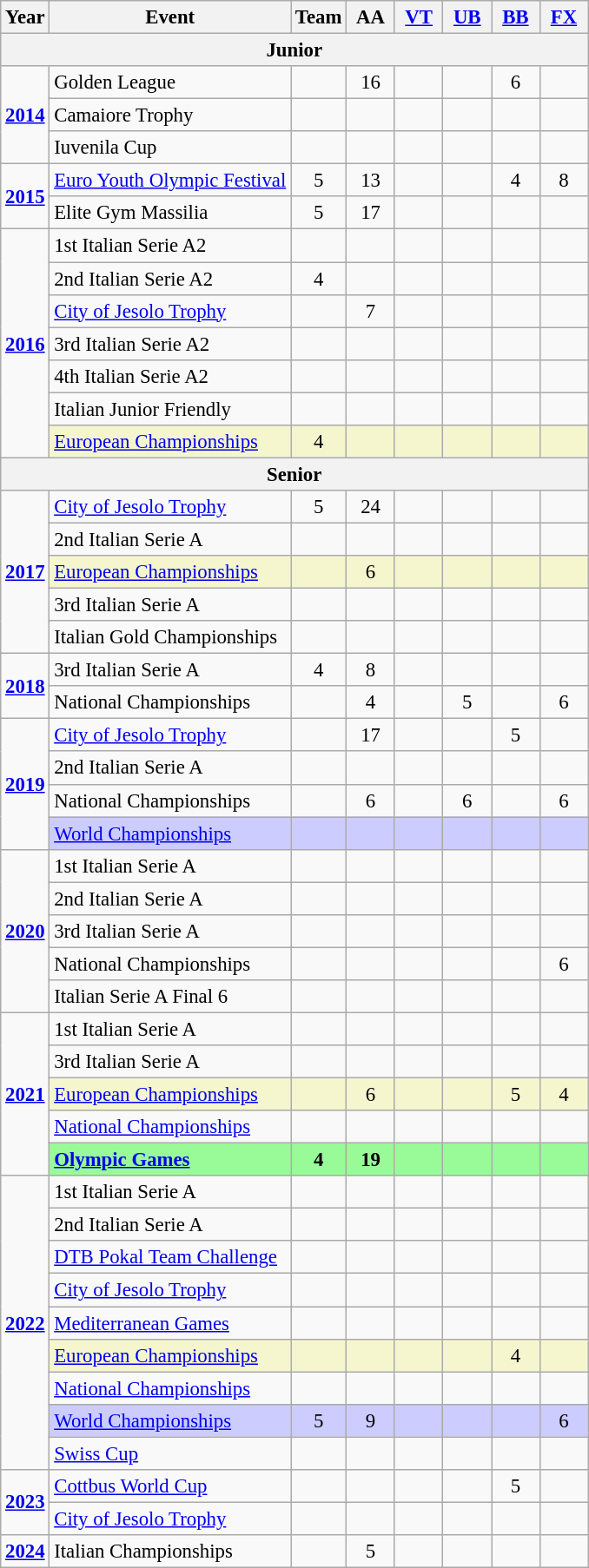<table class="wikitable" style="text-align:center; font-size:95%;">
<tr>
<th align="center">Year</th>
<th align="center">Event</th>
<th style="width:30px;">Team</th>
<th style="width:30px;">AA</th>
<th style="width:30px;"><a href='#'>VT</a></th>
<th style="width:30px;"><a href='#'>UB</a></th>
<th style="width:30px;"><a href='#'>BB</a></th>
<th style="width:30px;"><a href='#'>FX</a></th>
</tr>
<tr>
<th colspan="8"><strong>Junior</strong></th>
</tr>
<tr>
<td rowspan="3"><strong><a href='#'>2014</a></strong></td>
<td align=left>Golden League</td>
<td></td>
<td>16</td>
<td></td>
<td></td>
<td>6</td>
<td></td>
</tr>
<tr>
<td align=left>Camaiore Trophy</td>
<td></td>
<td></td>
<td></td>
<td></td>
<td></td>
<td></td>
</tr>
<tr>
<td align=left>Iuvenila Cup</td>
<td></td>
<td></td>
<td></td>
<td></td>
<td></td>
<td></td>
</tr>
<tr>
<td rowspan="2"><strong><a href='#'>2015</a></strong></td>
<td align=left><a href='#'>Euro Youth Olympic Festival</a></td>
<td>5</td>
<td>13</td>
<td></td>
<td></td>
<td>4</td>
<td>8</td>
</tr>
<tr>
<td align=left>Elite Gym Massilia</td>
<td>5</td>
<td>17</td>
<td></td>
<td></td>
<td></td>
<td></td>
</tr>
<tr>
<td rowspan="7"><strong><a href='#'>2016</a></strong></td>
<td align=left>1st Italian Serie A2</td>
<td></td>
<td></td>
<td></td>
<td></td>
<td></td>
<td></td>
</tr>
<tr>
<td align=left>2nd Italian Serie A2</td>
<td>4</td>
<td></td>
<td></td>
<td></td>
<td></td>
<td></td>
</tr>
<tr>
<td align=left><a href='#'>City of Jesolo Trophy</a></td>
<td></td>
<td>7</td>
<td></td>
<td></td>
<td></td>
<td></td>
</tr>
<tr>
<td align=left>3rd Italian Serie A2</td>
<td></td>
<td></td>
<td></td>
<td></td>
<td></td>
<td></td>
</tr>
<tr>
<td align=left>4th Italian Serie A2</td>
<td></td>
<td></td>
<td></td>
<td></td>
<td></td>
<td></td>
</tr>
<tr>
<td align=left>Italian Junior Friendly</td>
<td></td>
<td></td>
<td></td>
<td></td>
<td></td>
<td></td>
</tr>
<tr bgcolor=#F5F6CE>
<td align=left><a href='#'>European Championships</a></td>
<td>4</td>
<td></td>
<td></td>
<td></td>
<td></td>
<td></td>
</tr>
<tr>
<th colspan="8"><strong>Senior</strong></th>
</tr>
<tr>
<td rowspan="5"><strong><a href='#'>2017</a></strong></td>
<td align=left><a href='#'>City of Jesolo Trophy</a></td>
<td>5</td>
<td>24</td>
<td></td>
<td></td>
<td></td>
<td></td>
</tr>
<tr>
<td align=left>2nd Italian Serie A</td>
<td></td>
<td></td>
<td></td>
<td></td>
<td></td>
<td></td>
</tr>
<tr bgcolor=#F5F6CE>
<td align=left><a href='#'>European Championships</a></td>
<td></td>
<td>6</td>
<td></td>
<td></td>
<td></td>
<td></td>
</tr>
<tr>
<td align=left>3rd Italian Serie A</td>
<td></td>
<td></td>
<td></td>
<td></td>
<td></td>
<td></td>
</tr>
<tr>
<td align=left>Italian Gold Championships</td>
<td></td>
<td></td>
<td></td>
<td></td>
<td></td>
<td></td>
</tr>
<tr>
<td rowspan="2"><strong><a href='#'>2018</a></strong></td>
<td align=left>3rd Italian Serie A</td>
<td>4</td>
<td>8</td>
<td></td>
<td></td>
<td></td>
<td></td>
</tr>
<tr>
<td align=left>National Championships</td>
<td></td>
<td>4</td>
<td></td>
<td>5</td>
<td></td>
<td>6</td>
</tr>
<tr>
<td rowspan="4"><strong><a href='#'>2019</a></strong></td>
<td align=left><a href='#'>City of Jesolo Trophy</a></td>
<td></td>
<td>17</td>
<td></td>
<td></td>
<td>5</td>
<td></td>
</tr>
<tr>
<td align=left>2nd Italian Serie A</td>
<td></td>
<td></td>
<td></td>
<td></td>
<td></td>
<td></td>
</tr>
<tr>
<td align=left>National Championships</td>
<td></td>
<td>6</td>
<td></td>
<td>6</td>
<td></td>
<td>6</td>
</tr>
<tr bgcolor=#CCCCFF>
<td align=left><a href='#'>World Championships</a></td>
<td></td>
<td></td>
<td></td>
<td></td>
<td></td>
<td></td>
</tr>
<tr>
<td rowspan="5"><strong><a href='#'>2020</a></strong></td>
<td align=left>1st Italian Serie A</td>
<td></td>
<td></td>
<td></td>
<td></td>
<td></td>
<td></td>
</tr>
<tr>
<td align=left>2nd Italian Serie A</td>
<td></td>
<td></td>
<td></td>
<td></td>
<td></td>
<td></td>
</tr>
<tr>
<td align=left>3rd Italian Serie A</td>
<td></td>
<td></td>
<td></td>
<td></td>
<td></td>
<td></td>
</tr>
<tr>
<td align=left>National Championships</td>
<td></td>
<td></td>
<td></td>
<td></td>
<td></td>
<td>6</td>
</tr>
<tr>
<td align=left>Italian Serie A Final 6</td>
<td></td>
<td></td>
<td></td>
<td></td>
<td></td>
<td></td>
</tr>
<tr>
<td rowspan="5"><strong><a href='#'>2021</a></strong></td>
<td align=left>1st Italian Serie A</td>
<td></td>
<td></td>
<td></td>
<td></td>
<td></td>
<td></td>
</tr>
<tr>
<td align=left>3rd Italian Serie A</td>
<td></td>
<td></td>
<td></td>
<td></td>
<td></td>
<td></td>
</tr>
<tr bgcolor=#F5F6CE>
<td align=left><a href='#'>European Championships</a></td>
<td></td>
<td>6</td>
<td></td>
<td></td>
<td>5</td>
<td>4</td>
</tr>
<tr>
<td align=left><a href='#'>National Championships</a></td>
<td></td>
<td></td>
<td></td>
<td></td>
<td></td>
<td></td>
</tr>
<tr bgcolor=98FB98>
<td align=left><strong><a href='#'>Olympic Games</a></strong></td>
<td><strong>4</strong></td>
<td><strong>19</strong></td>
<td></td>
<td></td>
<td></td>
<td></td>
</tr>
<tr>
<td rowspan="9"><strong><a href='#'>2022</a></strong></td>
<td align=left>1st Italian Serie A</td>
<td></td>
<td></td>
<td></td>
<td></td>
<td></td>
<td></td>
</tr>
<tr>
<td align=left>2nd Italian Serie A</td>
<td></td>
<td></td>
<td></td>
<td></td>
<td></td>
<td></td>
</tr>
<tr>
<td align=left><a href='#'>DTB Pokal Team Challenge</a></td>
<td></td>
<td></td>
<td></td>
<td></td>
<td></td>
<td></td>
</tr>
<tr>
<td align=left><a href='#'>City of Jesolo Trophy</a></td>
<td></td>
<td></td>
<td></td>
<td></td>
<td></td>
<td></td>
</tr>
<tr>
<td align=left><a href='#'>Mediterranean Games</a></td>
<td></td>
<td></td>
<td></td>
<td></td>
<td></td>
<td></td>
</tr>
<tr bgcolor=#F5F6CE>
<td align=left><a href='#'>European Championships</a></td>
<td></td>
<td></td>
<td></td>
<td></td>
<td>4</td>
<td></td>
</tr>
<tr>
<td align=left><a href='#'>National Championships</a></td>
<td></td>
<td></td>
<td></td>
<td></td>
<td></td>
<td></td>
</tr>
<tr bgcolor=#CCCCFF>
<td align=left><a href='#'>World Championships</a></td>
<td>5</td>
<td>9</td>
<td></td>
<td></td>
<td></td>
<td>6</td>
</tr>
<tr>
<td align=left><a href='#'>Swiss Cup</a></td>
<td></td>
<td></td>
<td></td>
<td></td>
<td></td>
<td></td>
</tr>
<tr>
<td rowspan="2"><strong><a href='#'>2023</a></strong></td>
<td align=left><a href='#'>Cottbus World Cup</a></td>
<td></td>
<td></td>
<td></td>
<td></td>
<td>5</td>
<td></td>
</tr>
<tr>
<td align=left><a href='#'>City of Jesolo Trophy</a></td>
<td></td>
<td></td>
<td></td>
<td></td>
<td></td>
<td></td>
</tr>
<tr>
<td rowspan="1"><strong><a href='#'>2024</a></strong></td>
<td align=left>Italian Championships</td>
<td></td>
<td>5</td>
<td></td>
<td></td>
<td></td>
<td></td>
</tr>
</table>
